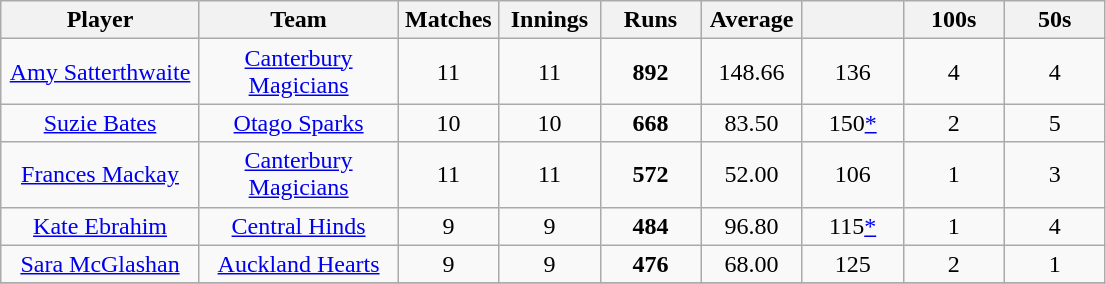<table class="wikitable" style="text-align:center;">
<tr>
<th width=125>Player</th>
<th width=125>Team</th>
<th width=60>Matches</th>
<th width=60>Innings</th>
<th width=60>Runs</th>
<th width=60>Average</th>
<th width=60></th>
<th width=60>100s</th>
<th width=60>50s</th>
</tr>
<tr>
<td><a href='#'>Amy Satterthwaite</a></td>
<td><a href='#'>Canterbury Magicians</a></td>
<td>11</td>
<td>11</td>
<td><strong>892</strong></td>
<td>148.66</td>
<td>136</td>
<td>4</td>
<td>4</td>
</tr>
<tr>
<td><a href='#'>Suzie Bates</a></td>
<td><a href='#'>Otago Sparks</a></td>
<td>10</td>
<td>10</td>
<td><strong>668</strong></td>
<td>83.50</td>
<td>150<a href='#'>*</a></td>
<td>2</td>
<td>5</td>
</tr>
<tr>
<td><a href='#'>Frances Mackay</a></td>
<td><a href='#'>Canterbury Magicians</a></td>
<td>11</td>
<td>11</td>
<td><strong>572</strong></td>
<td>52.00</td>
<td>106</td>
<td>1</td>
<td>3</td>
</tr>
<tr>
<td><a href='#'>Kate Ebrahim</a></td>
<td><a href='#'>Central Hinds</a></td>
<td>9</td>
<td>9</td>
<td><strong>484</strong></td>
<td>96.80</td>
<td>115<a href='#'>*</a></td>
<td>1</td>
<td>4</td>
</tr>
<tr>
<td><a href='#'>Sara McGlashan</a></td>
<td><a href='#'>Auckland Hearts</a></td>
<td>9</td>
<td>9</td>
<td><strong>476</strong></td>
<td>68.00</td>
<td>125</td>
<td>2</td>
<td>1</td>
</tr>
<tr>
</tr>
</table>
